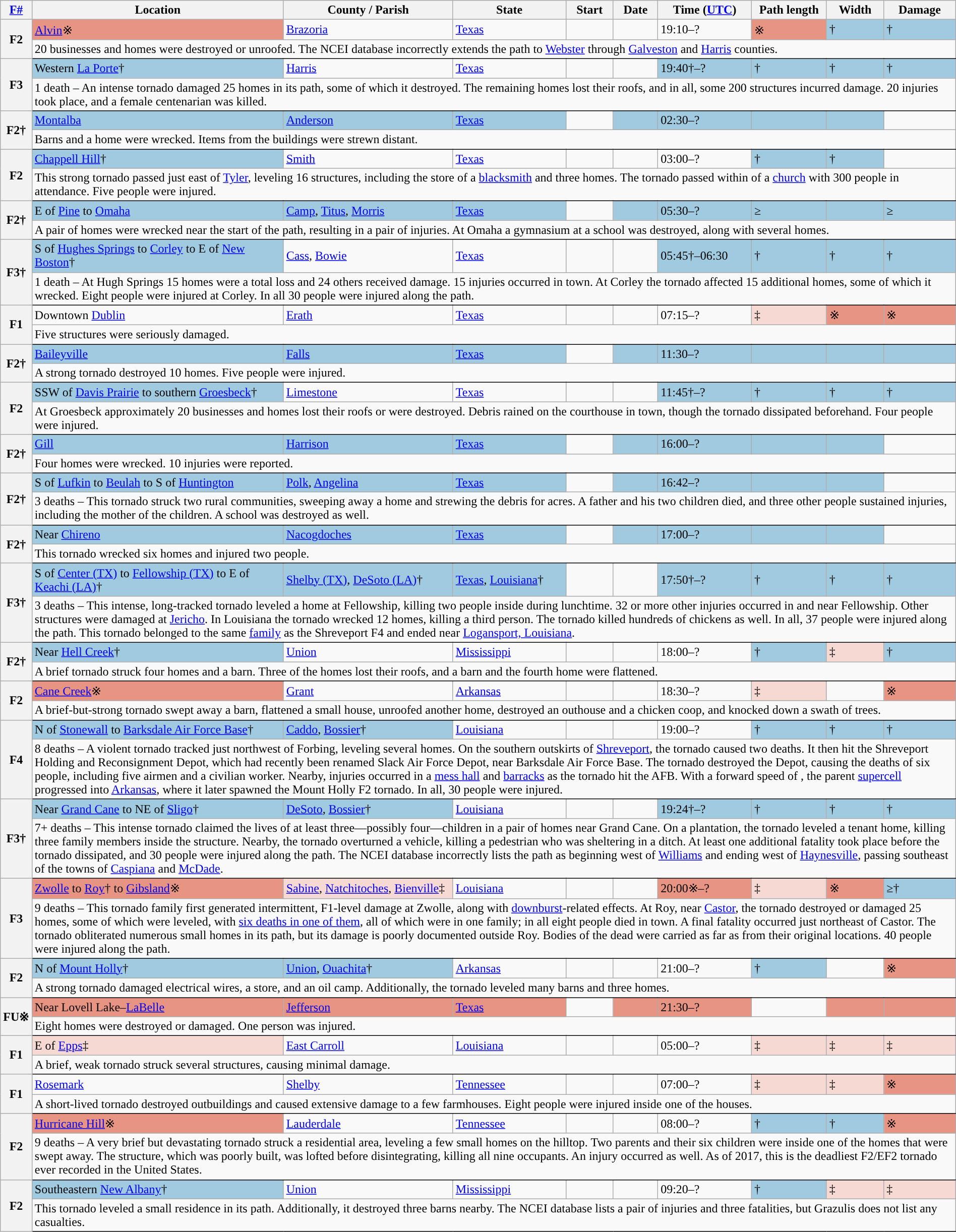<table class="wikitable sortable" style="width:100%;" id="tornadoes">
<tr>
<th scope="col"  style="width:2%; text-align:center;"><a href='#'>F#</a></th>
<th scope="col" text-align:center;" class="unsortable">Location</th>
<th scope="col" text-align:center;" class="unsortable">County / Parish</th>
<th scope="col" text-align:center;">State</th>
<th scope="col" align="center">Start </th>
<th scope="col" align="center">Date</th>
<th scope="col" text-align:center;">Time (<a href='#'>UTC</a>)</th>
<th scope="col" text-align:center;">Path length</th>
<th scope="col" text-align:center;">Width</th>
<th scope="col" text-align:center;">Damage</th>
</tr>
<tr>
<th scope="row" rowspan="2" style="background-color:#">F2</th>
<td bgcolor="E89483"><a href='#'>Alvin</a>※</td>
<td><a href='#'>Brazoria</a></td>
<td><a href='#'>Texas</a></td>
<td></td>
<td></td>
<td>19:10–?</td>
<td bgcolor="E89483">※</td>
<td bgcolor="9FCADF">†</td>
<td bgcolor="9FCADF">†</td>
</tr>
<tr class="expand-child">
<td colspan="9" style=" border-bottom: 1px solid black;">20 businesses and homes were destroyed or unroofed. The NCEI database incorrectly extends the path to <a href='#'>Webster</a> through <a href='#'>Galveston</a> and <a href='#'>Harris</a> counties.</td>
</tr>
<tr>
<th scope="row" rowspan="2" style="background-color:#">F3</th>
<td bgcolor="9FCADF">Western <a href='#'>La Porte</a>†</td>
<td><a href='#'>Harris</a></td>
<td><a href='#'>Texas</a></td>
<td></td>
<td></td>
<td bgcolor="9FCADF">19:40†–?</td>
<td bgcolor="9FCADF">†</td>
<td bgcolor="9FCADF">†</td>
<td bgcolor="9FCADF">†</td>
</tr>
<tr class="expand-child">
<td colspan="9" style=" border-bottom: 1px solid black;">1 death – An intense tornado damaged 25 homes in its path, some of which it destroyed. The remaining homes lost their roofs, and in all, some 200 structures incurred damage. 20 injuries took place, and a female centenarian was killed.</td>
</tr>
<tr>
<th scope="row" rowspan="2" style="background-color:#">F2†</th>
<td bgcolor="9FCADF"><a href='#'>Montalba</a></td>
<td bgcolor="9FCADF"><a href='#'>Anderson</a></td>
<td bgcolor="9FCADF"><a href='#'>Texas</a></td>
<td></td>
<td bgcolor="9FCADF"></td>
<td bgcolor="9FCADF">02:30–?</td>
<td bgcolor="9FCADF"></td>
<td bgcolor="9FCADF"></td>
<td></td>
</tr>
<tr class="expand-child">
<td colspan="9" style=" border-bottom: 1px solid black;">Barns and a home were wrecked. Items from the buildings were strewn  distant.</td>
</tr>
<tr>
<th scope="row" rowspan="2" style="background-color:#">F2</th>
<td bgcolor="9FCADF"><a href='#'>Chappell Hill</a>†</td>
<td><a href='#'>Smith</a></td>
<td><a href='#'>Texas</a></td>
<td></td>
<td></td>
<td>03:00–?</td>
<td bgcolor="9FCADF">†</td>
<td bgcolor="9FCADF">†</td>
<td></td>
</tr>
<tr class="expand-child">
<td colspan="9" style=" border-bottom: 1px solid black;">This strong tornado passed just east of <a href='#'>Tyler</a>, leveling 16 structures, including the store of a <a href='#'>blacksmith</a> and three homes. The tornado passed within  of a <a href='#'>church</a> with 300 people in attendance. Five people were injured.</td>
</tr>
<tr>
<th scope="row" rowspan="2" style="background-color:#">F2†</th>
<td bgcolor="9FCADF">E of <a href='#'>Pine</a> to <a href='#'>Omaha</a></td>
<td bgcolor="9FCADF"><a href='#'>Camp</a>, <a href='#'>Titus</a>, <a href='#'>Morris</a></td>
<td bgcolor="9FCADF"><a href='#'>Texas</a></td>
<td></td>
<td bgcolor="9FCADF"></td>
<td bgcolor="9FCADF">05:30–?</td>
<td bgcolor="9FCADF">≥</td>
<td bgcolor="9FCADF"></td>
<td bgcolor="9FCADF">≥</td>
</tr>
<tr class="expand-child">
<td colspan="9" style=" border-bottom: 1px solid black;">A pair of homes were wrecked near the start of the path, resulting in a pair of injuries. At Omaha a gymnasium at a school was destroyed, along with several homes.</td>
</tr>
<tr>
<th scope="row" rowspan="2" style="background-color:#">F3†</th>
<td bgcolor="9FCADF">S of <a href='#'>Hughes Springs</a> to <a href='#'>Corley</a> to E of <a href='#'>New Boston</a>†</td>
<td><a href='#'>Cass</a>, <a href='#'>Bowie</a></td>
<td><a href='#'>Texas</a></td>
<td></td>
<td></td>
<td bgcolor="9FCADF">05:45†–06:30</td>
<td bgcolor="9FCADF">†</td>
<td bgcolor="9FCADF">†</td>
<td bgcolor="9FCADF">†</td>
</tr>
<tr class="expand-child">
<td colspan="9" style=" border-bottom: 1px solid black;">1 death – At Hugh Springs 15 homes were a total loss and 24 others received damage. 15 injuries occurred in town. At Corley the tornado affected 15 additional homes, some of which it wrecked. Eight people were injured at Corley. In all 30 people were injured along the path.</td>
</tr>
<tr>
<th scope="row" rowspan="2" style="background-color:#">F1</th>
<td>Downtown <a href='#'>Dublin</a></td>
<td><a href='#'>Erath</a></td>
<td><a href='#'>Texas</a></td>
<td></td>
<td></td>
<td>07:15–?</td>
<td bgcolor="F7D9D3">‡</td>
<td bgcolor="E89483">※</td>
<td bgcolor="E89483">※</td>
</tr>
<tr class="expand-child">
<td colspan="9" style=" border-bottom: 1px solid black;">Five structures were seriously damaged.</td>
</tr>
<tr>
<th scope="row" rowspan="2" style="background-color:#">F2†</th>
<td bgcolor="9FCADF"><a href='#'>Baileyville</a></td>
<td bgcolor="9FCADF"><a href='#'>Falls</a></td>
<td bgcolor="9FCADF"><a href='#'>Texas</a></td>
<td></td>
<td bgcolor="9FCADF"></td>
<td bgcolor="9FCADF">11:30–?</td>
<td bgcolor="9FCADF"></td>
<td bgcolor="9FCADF"></td>
<td bgcolor="9FCADF"></td>
</tr>
<tr class="expand-child">
<td colspan="9" style=" border-bottom: 1px solid black;">A strong tornado destroyed 10 homes. Five people were injured.</td>
</tr>
<tr>
<th scope="row" rowspan="2" style="background-color:#">F2</th>
<td bgcolor="9FCADF">SSW of <a href='#'>Davis Prairie</a> to southern <a href='#'>Groesbeck</a>†</td>
<td><a href='#'>Limestone</a></td>
<td><a href='#'>Texas</a></td>
<td></td>
<td></td>
<td bgcolor="9FCADF">11:45†–?</td>
<td bgcolor="9FCADF">†</td>
<td bgcolor="9FCADF">†</td>
<td bgcolor="9FCADF">†</td>
</tr>
<tr class="expand-child">
<td colspan="9" style=" border-bottom: 1px solid black;">At Groesbeck approximately 20 businesses and homes lost their roofs or were destroyed. Debris rained on the courthouse in town, though the tornado dissipated beforehand. Four people were injured.</td>
</tr>
<tr>
<th scope="row" rowspan="2" style="background-color:#">F2†</th>
<td bgcolor="9FCADF"><a href='#'>Gill</a></td>
<td bgcolor="9FCADF"><a href='#'>Harrison</a></td>
<td bgcolor="9FCADF"><a href='#'>Texas</a></td>
<td></td>
<td bgcolor="9FCADF"></td>
<td bgcolor="9FCADF">16:00–?</td>
<td bgcolor="9FCADF"></td>
<td bgcolor="9FCADF"></td>
<td></td>
</tr>
<tr class="expand-child">
<td colspan="9" style=" border-bottom: 1px solid black;">Four homes were wrecked. 10 injuries were reported.</td>
</tr>
<tr>
<th scope="row" rowspan="2" style="background-color:#">F2†</th>
<td bgcolor="9FCADF">S of <a href='#'>Lufkin</a> to <a href='#'>Beulah</a> to S of <a href='#'>Huntington</a></td>
<td bgcolor="9FCADF"><a href='#'>Polk</a>, <a href='#'>Angelina</a></td>
<td bgcolor="9FCADF"><a href='#'>Texas</a></td>
<td></td>
<td bgcolor="9FCADF"></td>
<td bgcolor="9FCADF">16:42–?</td>
<td bgcolor="9FCADF"></td>
<td bgcolor="9FCADF"></td>
<td></td>
</tr>
<tr class="expand-child">
<td colspan="9" style=" border-bottom: 1px solid black;">3 deaths – This tornado struck two rural communities, sweeping away a home and strewing the debris for acres. A father and his two children died, and three other people sustained injuries, including the mother of the children. A school was destroyed as well.</td>
</tr>
<tr>
<th scope="row" rowspan="2" style="background-color:#">F2†</th>
<td bgcolor="9FCADF">Near <a href='#'>Chireno</a></td>
<td bgcolor="9FCADF"><a href='#'>Nacogdoches</a></td>
<td bgcolor="9FCADF"><a href='#'>Texas</a></td>
<td></td>
<td bgcolor="9FCADF"></td>
<td bgcolor="9FCADF">17:00–?</td>
<td bgcolor="9FCADF"></td>
<td bgcolor="9FCADF"></td>
<td></td>
</tr>
<tr class="expand-child">
<td colspan="9" style=" border-bottom: 1px solid black;">This tornado wrecked six homes and injured two people.</td>
</tr>
<tr>
<th scope="row" rowspan="2" style="background-color:#">F3†</th>
<td bgcolor="9FCADF">S of <a href='#'>Center (TX)</a> to <a href='#'>Fellowship (TX)</a> to E of <a href='#'>Keachi (LA)</a>†</td>
<td bgcolor="9FCADF"><a href='#'>Shelby (TX)</a>, <a href='#'>DeSoto (LA)</a>†</td>
<td bgcolor="9FCADF"><a href='#'>Texas</a>, <a href='#'>Louisiana</a>†</td>
<td></td>
<td></td>
<td bgcolor="9FCADF">17:50†–?</td>
<td bgcolor="9FCADF">†</td>
<td bgcolor="9FCADF">†</td>
<td bgcolor="9FCADF">†</td>
</tr>
<tr class="expand-child">
<td colspan="9" style=" border-bottom: 1px solid black;">3 deaths – This intense, long-tracked tornado leveled a home at Fellowship, killing two people inside during lunchtime. 32 or more other injuries occurred in and near Fellowship. Other structures were damaged at <a href='#'>Jericho</a>. In Louisiana the tornado wrecked 12 homes, killing a third person. The tornado killed hundreds of chickens as well. In all, 37 people were injured along the path. This tornado belonged to the same <a href='#'>family</a> as the Shreveport F4 and ended near <a href='#'>Logansport, Louisiana</a>.</td>
</tr>
<tr>
<th scope="row" rowspan="2" style="background-color:#">F2†</th>
<td bgcolor="9FCADF">Near <a href='#'>Hell Creek</a>†</td>
<td><a href='#'>Union</a></td>
<td><a href='#'>Mississippi</a></td>
<td></td>
<td></td>
<td>18:00–?</td>
<td bgcolor="9FCADF">†</td>
<td bgcolor="F7D9D3">‡</td>
<td bgcolor="9FCADF">†</td>
</tr>
<tr class="expand-child">
<td colspan="9" style=" border-bottom: 1px solid black;">A brief tornado struck four homes and a barn. Three of the homes lost their roofs, and a barn and the fourth home were flattened.</td>
</tr>
<tr>
<th scope="row" rowspan="2" style="background-color:#">F2</th>
<td bgcolor="E89483"><a href='#'>Cane Creek</a>※</td>
<td><a href='#'>Grant</a></td>
<td><a href='#'>Arkansas</a></td>
<td></td>
<td></td>
<td>18:30–?</td>
<td bgcolor="F7D9D3">‡</td>
<td></td>
<td bgcolor="E89483">※</td>
</tr>
<tr class="expand-child">
<td colspan="9" style=" border-bottom: 1px solid black;">A brief-but-strong tornado swept away a barn, flattened a small house, unroofed another home, destroyed an outhouse and a chicken coop, and knocked down a  swath of trees.</td>
</tr>
<tr>
<th scope="row" rowspan="2" style="background-color:#">F4</th>
<td bgcolor="9FCADF">N of <a href='#'>Stonewall</a> to <a href='#'>Barksdale Air Force Base</a>†</td>
<td bgcolor="9FCADF"><a href='#'>Caddo</a>, <a href='#'>Bossier</a>†</td>
<td><a href='#'>Louisiana</a></td>
<td></td>
<td></td>
<td>19:00–?</td>
<td bgcolor="9FCADF">†</td>
<td bgcolor="9FCADF">†</td>
<td bgcolor="9FCADF">†</td>
</tr>
<tr class="expand-child">
<td colspan="9" style=" border-bottom: 1px solid black;">8 deaths – A violent tornado tracked just northwest of Forbing, leveling several homes. On the southern outskirts of <a href='#'>Shreveport</a>, the tornado caused two deaths. It then hit the Shreveport Holding and Reconsignment Depot, which had recently been renamed Slack Air Force Depot, near Barksdale Air Force Base. The tornado destroyed the Depot, causing the deaths of six people, including five airmen and a civilian worker. Nearby, injuries occurred in a <a href='#'>mess hall</a> and <a href='#'>barracks</a> as the tornado hit the AFB. With a forward speed of , the parent <a href='#'>supercell</a> progressed into <a href='#'>Arkansas</a>, where it later spawned the Mount Holly F2 tornado. In all, 30 people were injured.</td>
</tr>
<tr>
<th scope="row" rowspan="2" style="background-color:#">F3†</th>
<td bgcolor="9FCADF">Near <a href='#'>Grand Cane</a> to NE of <a href='#'>Sligo</a>†</td>
<td bgcolor="9FCADF"><a href='#'>DeSoto</a>, <a href='#'>Bossier</a>†</td>
<td><a href='#'>Louisiana</a></td>
<td></td>
<td></td>
<td bgcolor="9FCADF">19:24†–?</td>
<td bgcolor="9FCADF">†</td>
<td bgcolor="9FCADF">†</td>
<td bgcolor="9FCADF">†</td>
</tr>
<tr class="expand-child">
<td colspan="9" style=" border-bottom: 1px solid black;">7+ deaths – This intense tornado claimed the lives of at least three—possibly four—children in a pair of homes near Grand Cane. On a plantation, the tornado leveled a tenant home, killing three family members inside the structure. Nearby, the tornado overturned a vehicle, killing a pedestrian who was sheltering in a ditch. At least one additional fatality took place before the tornado dissipated, and 30 people were injured along the path. The NCEI database incorrectly lists the path as beginning west of <a href='#'>Williams</a> and ending west of <a href='#'>Haynesville</a>, passing southeast of the towns of <a href='#'>Caspiana</a> and <a href='#'>McDade</a>.</td>
</tr>
<tr>
<th scope="row" rowspan="2" style="background-color:#">F3</th>
<td bgcolor="E89483"><a href='#'>Zwolle</a> to <a href='#'>Roy</a>† to <a href='#'>Gibsland</a>※</td>
<td bgcolor="F7D9D3"><a href='#'>Sabine</a>, <a href='#'>Natchitoches</a>, <a href='#'>Bienville</a>‡</td>
<td><a href='#'>Louisiana</a></td>
<td></td>
<td></td>
<td bgcolor="E89483">20:00※–?</td>
<td bgcolor="F7D9D3">‡</td>
<td bgcolor="E89483">※</td>
<td bgcolor="9FCADF">≥†</td>
</tr>
<tr class="expand-child">
<td colspan="9" style=" border-bottom: 1px solid black;">9 deaths – This tornado family first generated intermittent, F1-level damage at Zwolle, along with <a href='#'>downburst</a>-related effects. At Roy, near <a href='#'>Castor</a>, the tornado destroyed or damaged 25 homes, some of which were leveled, with <a href='#'>six deaths in one of them</a>, all of which were in one family; in all eight people died in town. A final fatality occurred just northeast of Castor. The tornado obliterated numerous small homes in its path, but its damage is poorly documented outside Roy. Bodies of the dead were carried as far as  from their original locations. 40 people were injured along the path.</td>
</tr>
<tr>
<th scope="row" rowspan="2" style="background-color:#">F2</th>
<td bgcolor="9FCADF">N of <a href='#'>Mount Holly</a>†</td>
<td bgcolor="9FCADF"><a href='#'>Union</a>, <a href='#'>Ouachita</a>†</td>
<td><a href='#'>Arkansas</a></td>
<td></td>
<td></td>
<td>21:00–?</td>
<td bgcolor="9FCADF">†</td>
<td></td>
<td bgcolor="E89483">※</td>
</tr>
<tr class="expand-child">
<td colspan="9" style=" border-bottom: 1px solid black;">A strong tornado damaged electrical wires, a store, and an oil camp. Additionally, the tornado leveled many barns and three homes.</td>
</tr>
<tr>
<th scope="row" rowspan="2" style="background-color:#">FU※</th>
<td bgcolor="E89483">Near Lovell Lake–<a href='#'>LaBelle</a></td>
<td bgcolor="E89483"><a href='#'>Jefferson</a></td>
<td bgcolor="E89483"><a href='#'>Texas</a></td>
<td></td>
<td bgcolor="E89483"></td>
<td bgcolor="E89483">21:30–?</td>
<td></td>
<td bgcolor="E89483"></td>
<td bgcolor="E89483"></td>
</tr>
<tr class="expand-child">
<td colspan="9" style=" border-bottom: 1px solid black;">Eight homes were destroyed or damaged. One person was injured.</td>
</tr>
<tr>
<th scope="row" rowspan="2" style="background-color:#">F1</th>
<td bgcolor="F7D9D3">E of <a href='#'>Epps</a>‡</td>
<td><a href='#'>East Carroll</a></td>
<td><a href='#'>Louisiana</a></td>
<td></td>
<td></td>
<td>05:00–?</td>
<td bgcolor="F7D9D3">‡</td>
<td bgcolor="F7D9D3">‡</td>
<td bgcolor="F7D9D3">‡</td>
</tr>
<tr class="expand-child">
<td colspan="9" style=" border-bottom: 1px solid black;">A brief, weak tornado struck several structures, causing minimal damage.</td>
</tr>
<tr>
<th scope="row" rowspan="2" style="background-color:#">F1</th>
<td><a href='#'>Rosemark</a></td>
<td><a href='#'>Shelby</a></td>
<td><a href='#'>Tennessee</a></td>
<td></td>
<td></td>
<td>07:00–?</td>
<td bgcolor="F7D9D3">‡</td>
<td bgcolor="F7D9D3">‡</td>
<td bgcolor="E89483">※</td>
</tr>
<tr class="expand-child">
<td colspan="9" style=" border-bottom: 1px solid black;">A short-lived tornado destroyed outbuildings and caused extensive damage to a few farmhouses. Eight people were injured inside one of the houses.</td>
</tr>
<tr>
<th scope="row" rowspan="2" style="background-color:#">F2</th>
<td bgcolor="E89483"><a href='#'>Hurricane Hill</a>※</td>
<td><a href='#'>Lauderdale</a></td>
<td><a href='#'>Tennessee</a></td>
<td></td>
<td></td>
<td>08:00–?</td>
<td bgcolor="9FCADF">†</td>
<td bgcolor="9FCADF">†</td>
<td bgcolor="E89483">※</td>
</tr>
<tr class="expand-child">
<td colspan="9" style=" border-bottom: 1px solid black;">9 deaths – A very brief but devastating tornado struck a residential area, leveling a few small homes on the hilltop. Two parents and their six children were inside one of the homes that were swept away. The structure, which was poorly built, was lofted  before disintegrating, killing all nine occupants. An injury occurred as well. As of 2017, this is the deadliest F2/EF2 tornado ever recorded in the United States.</td>
</tr>
<tr>
<th scope="row" rowspan="2" style="background-color:#">F2</th>
<td bgcolor="9FCADF">Southeastern <a href='#'>New Albany</a>†</td>
<td><a href='#'>Union</a></td>
<td><a href='#'>Mississippi</a></td>
<td></td>
<td></td>
<td>09:20–?</td>
<td bgcolor="9FCADF">†</td>
<td bgcolor="F7D9D3">‡</td>
<td bgcolor="F7D9D3">‡</td>
</tr>
<tr class="expand-child">
<td colspan="9" style=" border-bottom: 1px solid black;">This tornado leveled a small residence in its path. Additionally, it destroyed three barns nearby. The NCEI database lists a pair of injuries and three fatalities, but Grazulis does not list any casualties.</td>
</tr>
</table>
